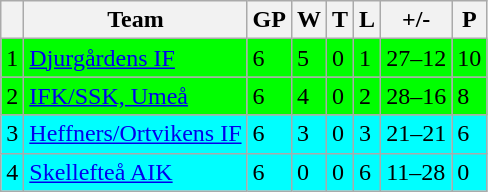<table class="wikitable">
<tr>
<th></th>
<th>Team</th>
<th>GP</th>
<th>W</th>
<th>T</th>
<th>L</th>
<th>+/-</th>
<th>P</th>
</tr>
<tr style="background:#00FF00">
<td>1</td>
<td><a href='#'>Djurgårdens IF</a></td>
<td>6</td>
<td>5</td>
<td>0</td>
<td>1</td>
<td>27–12</td>
<td>10</td>
</tr>
<tr style="background:#00FF00">
<td>2</td>
<td><a href='#'>IFK/SSK, Umeå</a></td>
<td>6</td>
<td>4</td>
<td>0</td>
<td>2</td>
<td>28–16</td>
<td>8</td>
</tr>
<tr style="background:#00FFFF">
<td>3</td>
<td><a href='#'>Heffners/Ortvikens IF</a></td>
<td>6</td>
<td>3</td>
<td>0</td>
<td>3</td>
<td>21–21</td>
<td>6</td>
</tr>
<tr style="background:#00FFFF">
<td>4</td>
<td><a href='#'>Skellefteå AIK</a></td>
<td>6</td>
<td>0</td>
<td>0</td>
<td>6</td>
<td>11–28</td>
<td>0</td>
</tr>
</table>
